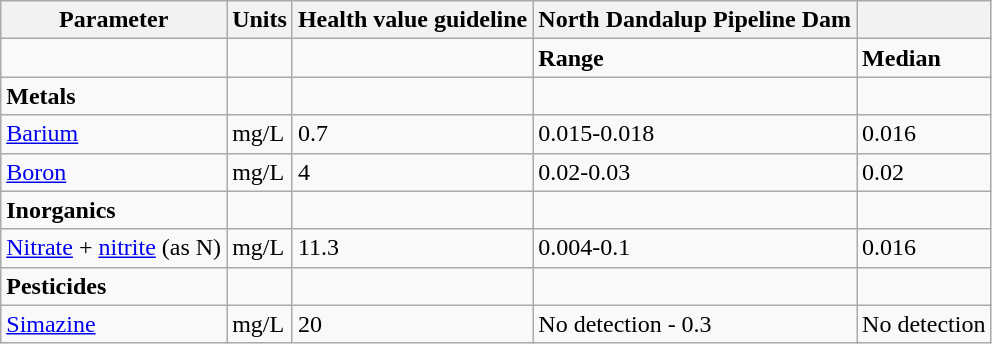<table class="wikitable">
<tr>
<th>Parameter</th>
<th>Units</th>
<th>Health value guideline</th>
<th>North Dandalup Pipeline Dam</th>
<th></th>
</tr>
<tr>
<td></td>
<td></td>
<td></td>
<td><strong>Range</strong></td>
<td><strong>Median</strong></td>
</tr>
<tr>
<td><strong>Metals</strong></td>
<td></td>
<td></td>
<td></td>
<td></td>
</tr>
<tr>
<td><a href='#'>Barium</a></td>
<td>mg/L</td>
<td>0.7</td>
<td>0.015-0.018</td>
<td>0.016</td>
</tr>
<tr>
<td><a href='#'>Boron</a></td>
<td>mg/L</td>
<td>4</td>
<td>0.02-0.03</td>
<td>0.02</td>
</tr>
<tr>
<td><strong>Inorganics</strong></td>
<td></td>
<td></td>
<td></td>
<td></td>
</tr>
<tr>
<td><a href='#'>Nitrate</a> + <a href='#'>nitrite</a> (as N)</td>
<td>mg/L</td>
<td>11.3</td>
<td>0.004-0.1</td>
<td>0.016</td>
</tr>
<tr>
<td><strong>Pesticides</strong></td>
<td></td>
<td></td>
<td></td>
<td></td>
</tr>
<tr>
<td><a href='#'>Simazine</a></td>
<td>mg/L</td>
<td>20</td>
<td>No detection - 0.3</td>
<td>No detection</td>
</tr>
</table>
